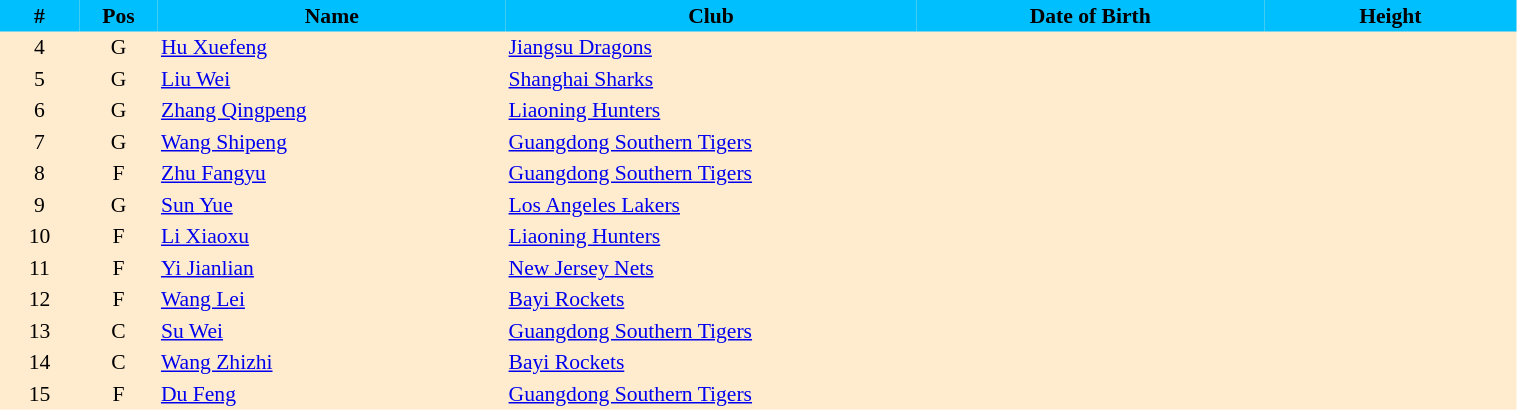<table border=0 cellpadding=2 cellspacing=0  |- bgcolor=#FFECCE style="text-align:center; font-size:90%;" width=80%>
<tr bgcolor=#00BFFF>
<th width=5%>#</th>
<th width=5%>Pos</th>
<th width=22%>Name</th>
<th width=26%>Club</th>
<th width=22%>Date of Birth</th>
<th width=16%>Height</th>
</tr>
<tr>
<td>4</td>
<td>G</td>
<td align=left><a href='#'>Hu Xuefeng</a></td>
<td align=left> <a href='#'>Jiangsu Dragons</a></td>
<td align=left></td>
<td></td>
</tr>
<tr>
<td>5</td>
<td>G</td>
<td align=left><a href='#'>Liu Wei</a></td>
<td align=left> <a href='#'>Shanghai Sharks</a></td>
<td align=left></td>
<td></td>
</tr>
<tr>
<td>6</td>
<td>G</td>
<td align=left><a href='#'>Zhang Qingpeng</a></td>
<td align=left> <a href='#'>Liaoning Hunters</a></td>
<td align=left></td>
<td></td>
</tr>
<tr>
<td>7</td>
<td>G</td>
<td align=left><a href='#'>Wang Shipeng</a></td>
<td align=left> <a href='#'>Guangdong Southern Tigers</a></td>
<td align=left></td>
<td></td>
</tr>
<tr>
<td>8</td>
<td>F</td>
<td align=left><a href='#'>Zhu Fangyu</a></td>
<td align=left> <a href='#'>Guangdong Southern Tigers</a></td>
<td align=left></td>
<td></td>
</tr>
<tr>
<td>9</td>
<td>G</td>
<td align=left><a href='#'>Sun Yue</a></td>
<td align=left> <a href='#'>Los Angeles Lakers</a></td>
<td align=left></td>
<td></td>
</tr>
<tr>
<td>10</td>
<td>F</td>
<td align=left><a href='#'>Li Xiaoxu</a></td>
<td align=left> <a href='#'>Liaoning Hunters</a></td>
<td align=left></td>
<td></td>
</tr>
<tr>
<td>11</td>
<td>F</td>
<td align=left><a href='#'>Yi Jianlian</a></td>
<td align=left> <a href='#'>New Jersey Nets</a></td>
<td align=left></td>
<td></td>
</tr>
<tr>
<td>12</td>
<td>F</td>
<td align=left><a href='#'>Wang Lei</a></td>
<td align=left> <a href='#'>Bayi Rockets</a></td>
<td align=left></td>
<td></td>
</tr>
<tr>
<td>13</td>
<td>C</td>
<td align=left><a href='#'>Su Wei</a></td>
<td align=left> <a href='#'>Guangdong Southern Tigers</a></td>
<td align=left></td>
<td></td>
</tr>
<tr>
<td>14</td>
<td>C</td>
<td align=left><a href='#'>Wang Zhizhi</a></td>
<td align=left> <a href='#'>Bayi Rockets</a></td>
<td align=left></td>
<td></td>
</tr>
<tr>
<td>15</td>
<td>F</td>
<td align=left><a href='#'>Du Feng</a></td>
<td align=left> <a href='#'>Guangdong Southern Tigers</a></td>
<td align=left></td>
<td></td>
</tr>
</table>
